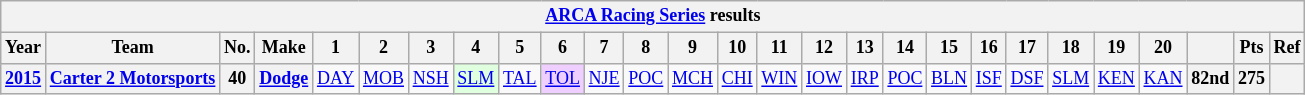<table class="wikitable" style="text-align:center; font-size:75%">
<tr>
<th colspan=48><a href='#'>ARCA Racing Series</a> results</th>
</tr>
<tr>
<th>Year</th>
<th>Team</th>
<th>No.</th>
<th>Make</th>
<th>1</th>
<th>2</th>
<th>3</th>
<th>4</th>
<th>5</th>
<th>6</th>
<th>7</th>
<th>8</th>
<th>9</th>
<th>10</th>
<th>11</th>
<th>12</th>
<th>13</th>
<th>14</th>
<th>15</th>
<th>16</th>
<th>17</th>
<th>18</th>
<th>19</th>
<th>20</th>
<th></th>
<th>Pts</th>
<th>Ref</th>
</tr>
<tr>
<th><a href='#'>2015</a></th>
<th><a href='#'>Carter 2 Motorsports</a></th>
<th>40</th>
<th><a href='#'>Dodge</a></th>
<td><a href='#'>DAY</a></td>
<td><a href='#'>MOB</a></td>
<td><a href='#'>NSH</a></td>
<td style="background:#DFFFDF;"><a href='#'>SLM</a><br></td>
<td><a href='#'>TAL</a></td>
<td style="background:#EFCFFF;"><a href='#'>TOL</a><br></td>
<td><a href='#'>NJE</a></td>
<td><a href='#'>POC</a></td>
<td><a href='#'>MCH</a></td>
<td><a href='#'>CHI</a></td>
<td><a href='#'>WIN</a></td>
<td><a href='#'>IOW</a></td>
<td><a href='#'>IRP</a></td>
<td><a href='#'>POC</a></td>
<td><a href='#'>BLN</a></td>
<td><a href='#'>ISF</a></td>
<td><a href='#'>DSF</a></td>
<td><a href='#'>SLM</a></td>
<td><a href='#'>KEN</a></td>
<td><a href='#'>KAN</a></td>
<th>82nd</th>
<th>275</th>
<th></th>
</tr>
</table>
